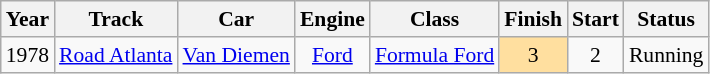<table class="wikitable" style="text-align:center; font-size:90%">
<tr>
<th>Year</th>
<th>Track</th>
<th>Car</th>
<th>Engine</th>
<th>Class</th>
<th>Finish</th>
<th>Start</th>
<th>Status</th>
</tr>
<tr>
<td>1978</td>
<td><a href='#'>Road Atlanta</a></td>
<td><a href='#'>Van Diemen</a></td>
<td><a href='#'>Ford</a></td>
<td><a href='#'>Formula Ford</a></td>
<td style="background:#FFDF9F;">3</td>
<td>2</td>
<td>Running</td>
</tr>
</table>
